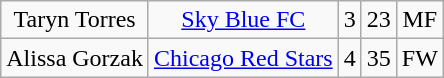<table class="wikitable" style="text-align: center;">
<tr>
<td>Taryn Torres</td>
<td><a href='#'>Sky Blue FC</a></td>
<td>3</td>
<td>23</td>
<td>MF</td>
</tr>
<tr>
<td>Alissa Gorzak</td>
<td><a href='#'>Chicago Red Stars</a></td>
<td>4</td>
<td>35</td>
<td>FW</td>
</tr>
</table>
